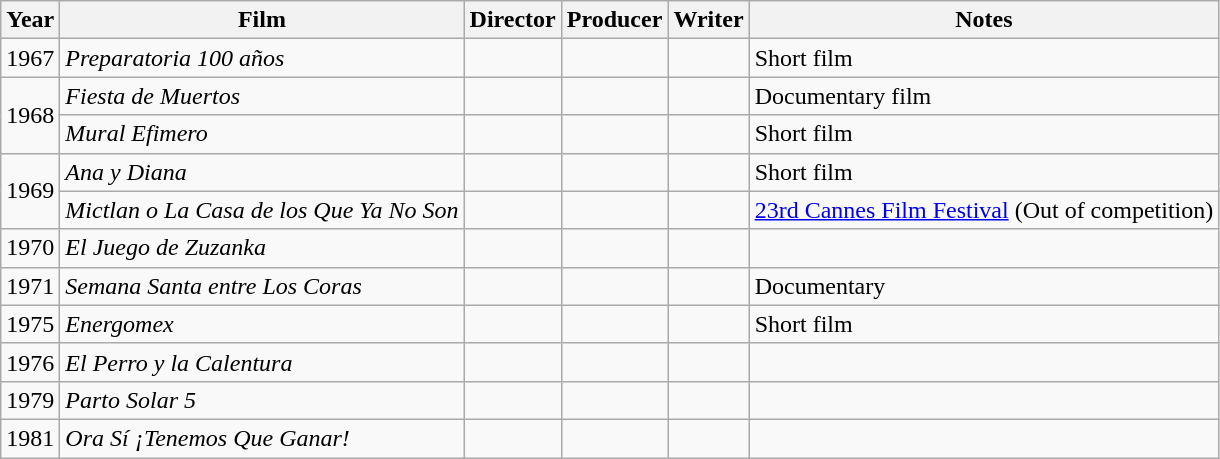<table class="wikitable">
<tr>
<th>Year</th>
<th>Film</th>
<th>Director</th>
<th>Producer</th>
<th>Writer</th>
<th>Notes</th>
</tr>
<tr>
<td>1967</td>
<td><em>Preparatoria 100 años</em></td>
<td></td>
<td></td>
<td></td>
<td>Short film</td>
</tr>
<tr>
<td rowspan=2>1968</td>
<td><em>Fiesta de Muertos</em></td>
<td></td>
<td></td>
<td></td>
<td>Documentary film</td>
</tr>
<tr>
<td><em>Mural Efimero</em></td>
<td></td>
<td></td>
<td></td>
<td>Short film</td>
</tr>
<tr>
<td rowspan=2>1969</td>
<td><em>Ana y Diana</em></td>
<td></td>
<td></td>
<td></td>
<td>Short film</td>
</tr>
<tr>
<td><em>Mictlan o La Casa de los Que Ya No Son</em></td>
<td></td>
<td></td>
<td></td>
<td><a href='#'>23rd Cannes Film Festival</a> (Out of competition)</td>
</tr>
<tr>
<td>1970</td>
<td><em>El Juego de Zuzanka</em></td>
<td></td>
<td></td>
<td></td>
<td></td>
</tr>
<tr>
<td>1971</td>
<td><em>Semana Santa entre Los Coras</em></td>
<td></td>
<td></td>
<td></td>
<td>Documentary</td>
</tr>
<tr>
<td>1975</td>
<td><em>Energomex</em></td>
<td></td>
<td></td>
<td></td>
<td>Short film</td>
</tr>
<tr>
<td>1976</td>
<td><em>El Perro y la Calentura</em></td>
<td></td>
<td></td>
<td></td>
<td></td>
</tr>
<tr>
<td>1979</td>
<td><em>Parto Solar 5</em></td>
<td></td>
<td></td>
<td></td>
<td></td>
</tr>
<tr>
<td>1981</td>
<td><em>Ora Sí ¡Tenemos Que Ganar!</em></td>
<td></td>
<td></td>
<td></td>
<td></td>
</tr>
</table>
